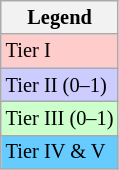<table class=wikitable style=font-size:85%>
<tr>
<th>Legend</th>
</tr>
<tr>
<td bgcolor=#ffcccc>Tier I</td>
</tr>
<tr>
<td bgcolor=#ccccff>Tier II (0–1)</td>
</tr>
<tr>
<td bgcolor=#CCFFCC>Tier III (0–1)</td>
</tr>
<tr>
<td bgcolor=#66CCFF>Tier IV & V</td>
</tr>
</table>
